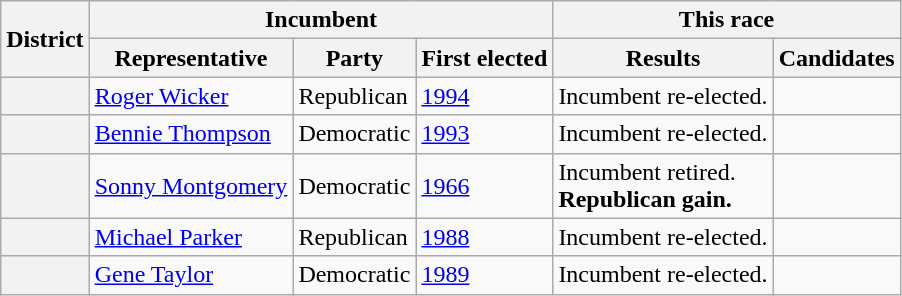<table class="wikitable">
<tr>
<th rowspan="2">District</th>
<th colspan="3">Incumbent</th>
<th colspan="2">This race</th>
</tr>
<tr>
<th>Representative</th>
<th>Party</th>
<th>First elected</th>
<th>Results</th>
<th>Candidates</th>
</tr>
<tr>
<th></th>
<td><a href='#'>Roger Wicker</a></td>
<td>Republican</td>
<td><a href='#'>1994</a></td>
<td>Incumbent re-elected.</td>
<td nowrap=""></td>
</tr>
<tr>
<th></th>
<td><a href='#'>Bennie Thompson</a></td>
<td>Democratic</td>
<td><a href='#'>1993</a></td>
<td>Incumbent re-elected.</td>
<td nowrap=""></td>
</tr>
<tr>
<th></th>
<td><a href='#'>Sonny Montgomery</a></td>
<td>Democratic</td>
<td><a href='#'>1966</a></td>
<td>Incumbent retired.<br><strong>Republican gain.</strong></td>
<td nowrap=""></td>
</tr>
<tr>
<th></th>
<td><a href='#'>Michael Parker</a></td>
<td>Republican</td>
<td><a href='#'>1988</a></td>
<td>Incumbent re-elected.</td>
<td nowrap=""><br></td>
</tr>
<tr>
<th></th>
<td><a href='#'>Gene Taylor</a></td>
<td>Democratic</td>
<td><a href='#'>1989</a></td>
<td>Incumbent re-elected.</td>
<td nowrap=""><br></td>
</tr>
</table>
